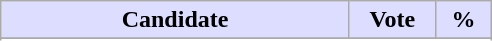<table class="wikitable">
<tr>
<th style="background:#ddf; width:225px;">Candidate</th>
<th style="background:#ddf; width:50px;">Vote</th>
<th style="background:#ddf; width:30px;">%</th>
</tr>
<tr>
</tr>
<tr>
</tr>
</table>
